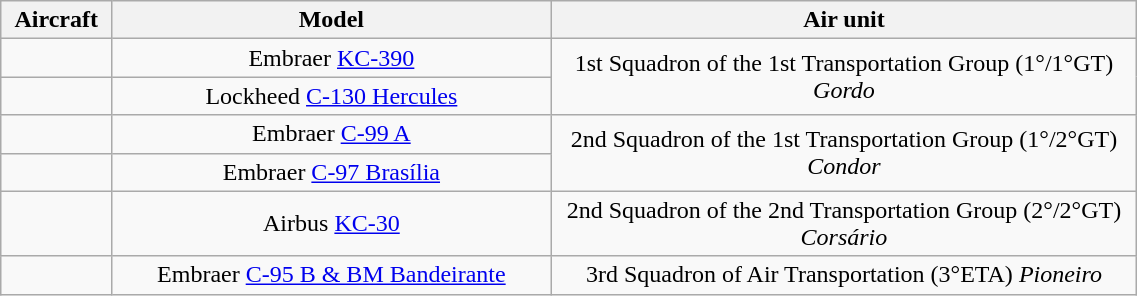<table width="60%" class=wikitable>
<tr>
<th width="5%">Aircraft</th>
<th width="30%">Model</th>
<th width="40%">Air unit</th>
</tr>
<tr>
<td align=center></td>
<td align=center>Embraer <a href='#'>KC-390</a></td>
<td rowspan=2 style="text-align: center;">1st Squadron of the 1st Transportation Group (1°/1°GT) <em>Gordo</em></td>
</tr>
<tr>
<td align=center></td>
<td align=center>Lockheed <a href='#'>C-130 Hercules</a></td>
</tr>
<tr>
<td align=center></td>
<td align=center>Embraer <a href='#'>C-99 A</a></td>
<td rowspan=2 style="text-align: center;">2nd Squadron of the 1st Transportation Group (1°/2°GT) <em>Condor</em></td>
</tr>
<tr>
<td align=center></td>
<td align=center>Embraer <a href='#'>C-97 Brasília</a></td>
</tr>
<tr>
<td align=center></td>
<td align=center>Airbus <a href='#'>KC-30</a></td>
<td align=center>2nd Squadron of the 2nd Transportation Group (2°/2°GT) <em>Corsário</em></td>
</tr>
<tr>
<td align=center></td>
<td align=center>Embraer <a href='#'>C-95 B & BM Bandeirante</a></td>
<td align=center>3rd Squadron of Air Transportation (3°ETA) <em>Pioneiro</em></td>
</tr>
</table>
